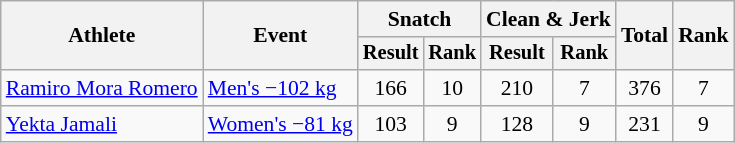<table class="wikitable" style="font-size:90%">
<tr>
<th rowspan="2">Athlete</th>
<th rowspan="2">Event</th>
<th colspan="2">Snatch</th>
<th colspan="2">Clean & Jerk</th>
<th rowspan="2">Total</th>
<th rowspan="2">Rank</th>
</tr>
<tr style="font-size:95%">
<th>Result</th>
<th>Rank</th>
<th>Result</th>
<th>Rank</th>
</tr>
<tr align=center>
<td align=left><a href='#'>Ramiro Mora Romero</a></td>
<td align=left><a href='#'>Men's −102 kg</a></td>
<td>166</td>
<td>10</td>
<td>210</td>
<td>7</td>
<td>376</td>
<td>7</td>
</tr>
<tr align=center>
<td align=left><a href='#'>Yekta Jamali</a></td>
<td align=left><a href='#'>Women's −81 kg</a></td>
<td>103</td>
<td>9</td>
<td>128</td>
<td>9</td>
<td>231</td>
<td>9</td>
</tr>
</table>
